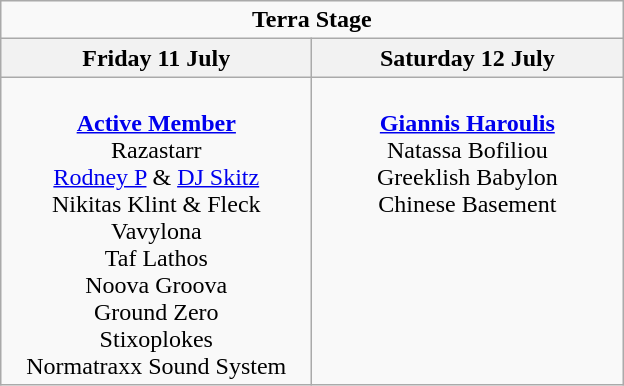<table class="wikitable">
<tr>
<td colspan="2" align="center"><strong>Terra Stage</strong></td>
</tr>
<tr>
<th>Friday 11 July</th>
<th>Saturday 12 July</th>
</tr>
<tr>
<td valign="top" align="center" width=200><br><strong><a href='#'>Active Member</a></strong>
<br>Razastarr
<br><a href='#'>Rodney P</a> & <a href='#'>DJ Skitz</a>
<br>Nikitas Klint & Fleck
<br>Vavylona
<br>Taf Lathos
<br>Noova Groova
<br>Ground Zero
<br>Stixoplokes
<br>Normatraxx Sound System</td>
<td valign="top" align="center" width=200><br><strong><a href='#'>Giannis Haroulis</a></strong>
<br>Natassa Bofiliou
<br>Greeklish Babylon
<br>Chinese Basement</td>
</tr>
</table>
